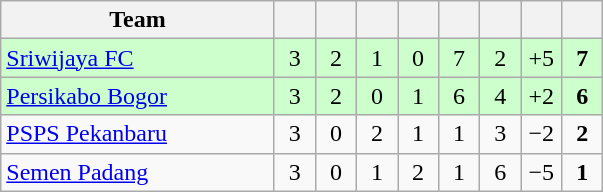<table class="wikitable" style="text-align:center">
<tr>
<th style="width:175px;">Team</th>
<th width="20"></th>
<th width="20"></th>
<th width="20"></th>
<th width="20"></th>
<th width="20"></th>
<th width="20"></th>
<th width="20"></th>
<th width="20"></th>
</tr>
<tr style="background:#cfc;">
<td align=left><a href='#'>Sriwijaya FC</a></td>
<td>3</td>
<td>2</td>
<td>1</td>
<td>0</td>
<td>7</td>
<td>2</td>
<td>+5</td>
<td><strong>7</strong></td>
</tr>
<tr style="background:#cfc;">
<td align=left><a href='#'>Persikabo Bogor</a></td>
<td>3</td>
<td>2</td>
<td>0</td>
<td>1</td>
<td>6</td>
<td>4</td>
<td>+2</td>
<td><strong>6</strong></td>
</tr>
<tr>
<td align=left><a href='#'>PSPS Pekanbaru</a></td>
<td>3</td>
<td>0</td>
<td>2</td>
<td>1</td>
<td>1</td>
<td>3</td>
<td>−2</td>
<td><strong>2</strong></td>
</tr>
<tr>
<td align=left><a href='#'>Semen Padang</a></td>
<td>3</td>
<td>0</td>
<td>1</td>
<td>2</td>
<td>1</td>
<td>6</td>
<td>−5</td>
<td><strong>1</strong></td>
</tr>
</table>
